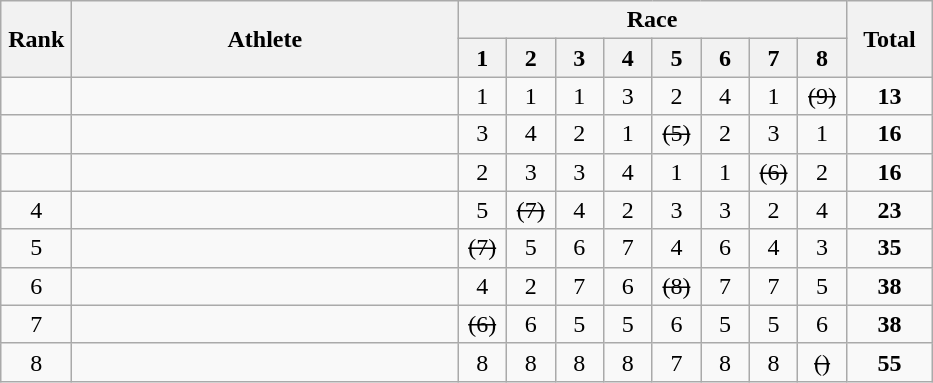<table class="wikitable" style="text-align:center">
<tr>
<th rowspan="2" width=40>Rank</th>
<th rowspan="2" width=250>Athlete</th>
<th colspan="8">Race</th>
<th rowspan="2" width=50>Total</th>
</tr>
<tr>
<th width=25>1</th>
<th width=25>2</th>
<th width=25>3</th>
<th width=25>4</th>
<th width=25>5</th>
<th width=25>6</th>
<th width=25>7</th>
<th width=25>8</th>
</tr>
<tr>
<td></td>
<td align=left></td>
<td>1</td>
<td>1</td>
<td>1</td>
<td>3</td>
<td>2</td>
<td>4</td>
<td>1</td>
<td><s>(9)</s></td>
<td><strong>13</strong></td>
</tr>
<tr>
<td></td>
<td align=left></td>
<td>3</td>
<td>4</td>
<td>2</td>
<td>1</td>
<td><s>(5)</s></td>
<td>2</td>
<td>3</td>
<td>1</td>
<td><strong>16</strong></td>
</tr>
<tr>
<td></td>
<td align=left></td>
<td>2</td>
<td>3</td>
<td>3</td>
<td>4</td>
<td>1</td>
<td>1</td>
<td><s>(6)</s></td>
<td>2</td>
<td><strong>16</strong></td>
</tr>
<tr>
<td>4</td>
<td align=left></td>
<td>5</td>
<td><s>(7)</s></td>
<td>4</td>
<td>2</td>
<td>3</td>
<td>3</td>
<td>2</td>
<td>4</td>
<td><strong>23</strong></td>
</tr>
<tr>
<td>5</td>
<td align=left></td>
<td><s>(7)</s></td>
<td>5</td>
<td>6</td>
<td>7</td>
<td>4</td>
<td>6</td>
<td>4</td>
<td>3</td>
<td><strong>35</strong></td>
</tr>
<tr>
<td>6</td>
<td align=left></td>
<td>4</td>
<td>2</td>
<td>7</td>
<td>6</td>
<td><s>(8)</s></td>
<td>7</td>
<td>7</td>
<td>5</td>
<td><strong>38</strong></td>
</tr>
<tr>
<td>7</td>
<td align=left></td>
<td><s>(6)</s></td>
<td>6</td>
<td>5</td>
<td>5</td>
<td>6</td>
<td>5</td>
<td>5</td>
<td>6</td>
<td><strong>38</strong></td>
</tr>
<tr>
<td>8</td>
<td align=left></td>
<td>8</td>
<td>8</td>
<td>8</td>
<td>8</td>
<td>7</td>
<td>8</td>
<td>8</td>
<td><s>()</s></td>
<td><strong>55</strong></td>
</tr>
</table>
